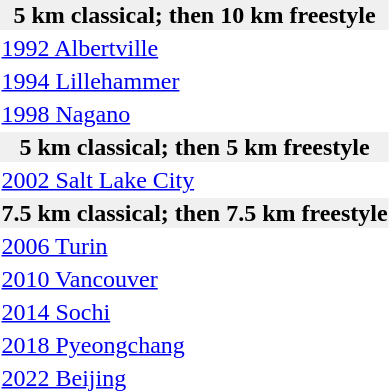<table>
<tr>
<td colspan=4 align=center bgcolor=F0F0F0><strong>5 km classical; then 10 km freestyle</strong></td>
</tr>
<tr>
<td><a href='#'>1992 Albertville</a><br></td>
<td></td>
<td></td>
<td></td>
</tr>
<tr>
<td><a href='#'>1994 Lillehammer</a><br></td>
<td></td>
<td></td>
<td></td>
</tr>
<tr>
<td><a href='#'>1998 Nagano</a><br></td>
<td></td>
<td></td>
<td></td>
</tr>
<tr>
<td colspan=4 align=center bgcolor=F0F0F0><strong>5 km classical; then 5 km freestyle</strong></td>
</tr>
<tr>
<td><a href='#'>2002 Salt Lake City</a><br></td>
<td></td>
<td></td>
<td></td>
</tr>
<tr>
<td colspan=4 align=center bgcolor=F0F0F0><strong>7.5 km classical; then 7.5 km freestyle</strong></td>
</tr>
<tr>
<td><a href='#'>2006 Turin</a><br></td>
<td></td>
<td></td>
<td></td>
</tr>
<tr>
<td><a href='#'>2010 Vancouver</a><br></td>
<td></td>
<td></td>
<td></td>
</tr>
<tr>
<td><a href='#'>2014 Sochi</a><br></td>
<td></td>
<td></td>
<td></td>
</tr>
<tr>
<td><a href='#'>2018 Pyeongchang</a><br></td>
<td></td>
<td></td>
<td></td>
</tr>
<tr>
<td><a href='#'>2022 Beijing</a> <br></td>
<td></td>
<td></td>
<td></td>
</tr>
<tr>
</tr>
</table>
